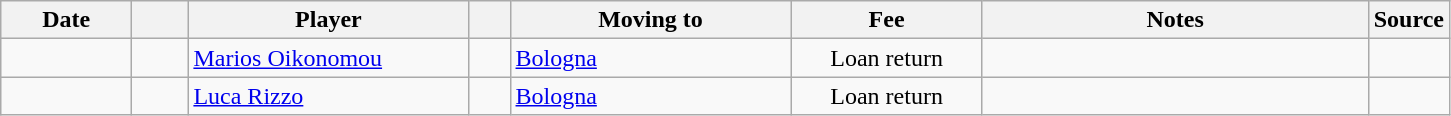<table class="wikitable sortable">
<tr>
<th style="width:80px;">Date</th>
<th style="width:30px;"></th>
<th style="width:180px;">Player</th>
<th style="width:20px;"></th>
<th style="width:180px;">Moving to</th>
<th style="width:120px;" class="unsortable">Fee</th>
<th style="width:250px;" class="unsortable">Notes</th>
<th style="width:20px;">Source</th>
</tr>
<tr>
<td></td>
<td align=center></td>
<td> <a href='#'>Marios Oikonomou</a></td>
<td align=center></td>
<td> <a href='#'>Bologna</a></td>
<td align=center>Loan return</td>
<td align=center></td>
<td></td>
</tr>
<tr>
<td></td>
<td align=center></td>
<td> <a href='#'>Luca Rizzo</a></td>
<td align=center></td>
<td> <a href='#'>Bologna</a></td>
<td align=center>Loan return</td>
<td align=center></td>
<td></td>
</tr>
</table>
